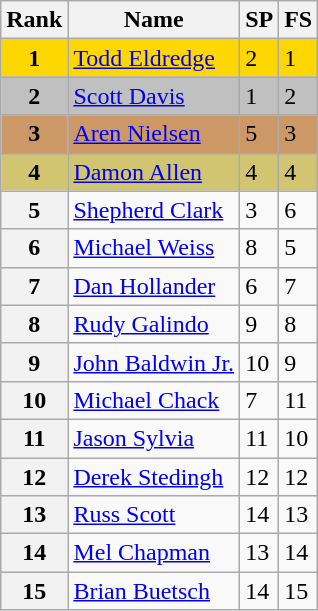<table class="wikitable">
<tr>
<th>Rank</th>
<th>Name</th>
<th>SP</th>
<th>FS</th>
</tr>
<tr bgcolor="gold">
<td align="center"><strong>1</strong></td>
<td><a href='#'>Todd Eldredge</a></td>
<td>2</td>
<td>1</td>
</tr>
<tr bgcolor="silver">
<td align="center"><strong>2</strong></td>
<td><a href='#'>Scott Davis</a></td>
<td>1</td>
<td>2</td>
</tr>
<tr bgcolor="cc9966">
<td align="center"><strong>3</strong></td>
<td><a href='#'>Aren Nielsen</a></td>
<td>5</td>
<td>3</td>
</tr>
<tr bgcolor="#d1c571">
<td align="center"><strong>4</strong></td>
<td><a href='#'>Damon Allen</a></td>
<td>4</td>
<td>4</td>
</tr>
<tr>
<th>5</th>
<td><a href='#'>Shepherd Clark</a></td>
<td>3</td>
<td>6</td>
</tr>
<tr>
<th>6</th>
<td><a href='#'>Michael Weiss</a></td>
<td>8</td>
<td>5</td>
</tr>
<tr>
<th>7</th>
<td><a href='#'>Dan Hollander</a></td>
<td>6</td>
<td>7</td>
</tr>
<tr>
<th>8</th>
<td><a href='#'>Rudy Galindo</a></td>
<td>9</td>
<td>8</td>
</tr>
<tr>
<th>9</th>
<td><a href='#'>John Baldwin Jr.</a></td>
<td>10</td>
<td>9</td>
</tr>
<tr>
<th>10</th>
<td><a href='#'>Michael Chack</a></td>
<td>7</td>
<td>11</td>
</tr>
<tr>
<th>11</th>
<td><a href='#'>Jason Sylvia</a></td>
<td>11</td>
<td>10</td>
</tr>
<tr>
<th>12</th>
<td><a href='#'>Derek Stedingh</a></td>
<td>12</td>
<td>12</td>
</tr>
<tr>
<th>13</th>
<td><a href='#'>Russ Scott</a></td>
<td>14</td>
<td>13</td>
</tr>
<tr>
<th>14</th>
<td><a href='#'>Mel Chapman</a></td>
<td>13</td>
<td>14</td>
</tr>
<tr>
<th>15</th>
<td><a href='#'>Brian Buetsch</a></td>
<td>14</td>
<td>15</td>
</tr>
</table>
